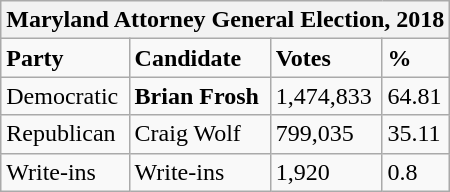<table class="wikitable">
<tr>
<th colspan="4">Maryland Attorney General Election, 2018</th>
</tr>
<tr>
<td><strong>Party</strong></td>
<td><strong>Candidate</strong></td>
<td><strong>Votes</strong></td>
<td><strong>%</strong></td>
</tr>
<tr>
<td>Democratic</td>
<td><strong>Brian Frosh</strong></td>
<td>1,474,833</td>
<td>64.81</td>
</tr>
<tr>
<td>Republican</td>
<td>Craig Wolf</td>
<td>799,035</td>
<td>35.11</td>
</tr>
<tr>
<td>Write-ins</td>
<td>Write-ins</td>
<td>1,920</td>
<td>0.8</td>
</tr>
</table>
